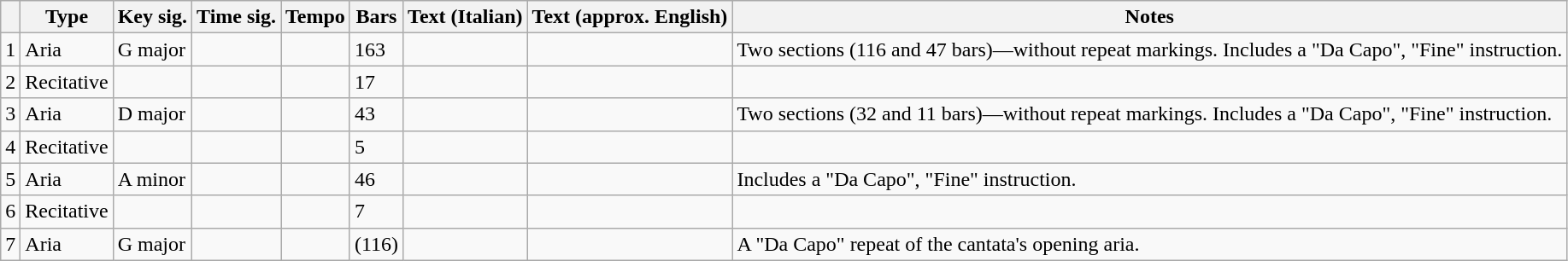<table class="wikitable">
<tr>
<th></th>
<th>Type</th>
<th>Key sig.</th>
<th>Time sig.</th>
<th>Tempo</th>
<th>Bars</th>
<th>Text (Italian)</th>
<th>Text (approx. English)</th>
<th>Notes</th>
</tr>
<tr>
<td>1</td>
<td>Aria</td>
<td>G major</td>
<td></td>
<td></td>
<td>163</td>
<td></td>
<td valign="top"></td>
<td valign="top">Two sections (116 and 47 bars)—without repeat markings. Includes a "Da Capo", "Fine" instruction.</td>
</tr>
<tr>
<td>2</td>
<td>Recitative</td>
<td></td>
<td></td>
<td></td>
<td>17</td>
<td></td>
<td valign="top"></td>
<td></td>
</tr>
<tr>
<td>3</td>
<td>Aria</td>
<td>D major</td>
<td></td>
<td></td>
<td>43</td>
<td></td>
<td valign="top"></td>
<td valign="top">Two sections (32 and 11 bars)—without repeat markings. Includes a "Da Capo", "Fine" instruction.</td>
</tr>
<tr>
<td>4</td>
<td>Recitative</td>
<td></td>
<td></td>
<td></td>
<td>5</td>
<td></td>
<td valign="top"></td>
<td></td>
</tr>
<tr>
<td>5</td>
<td>Aria</td>
<td>A minor</td>
<td></td>
<td></td>
<td>46</td>
<td></td>
<td valign="top"></td>
<td valign="top">Includes a "Da Capo", "Fine" instruction.</td>
</tr>
<tr>
<td>6</td>
<td>Recitative</td>
<td></td>
<td></td>
<td></td>
<td>7</td>
<td></td>
<td valign="top"></td>
<td></td>
</tr>
<tr>
<td>7</td>
<td>Aria</td>
<td>G major</td>
<td></td>
<td></td>
<td>(116)</td>
<td></td>
<td></td>
<td>A "Da Capo" repeat of the cantata's opening aria.</td>
</tr>
</table>
